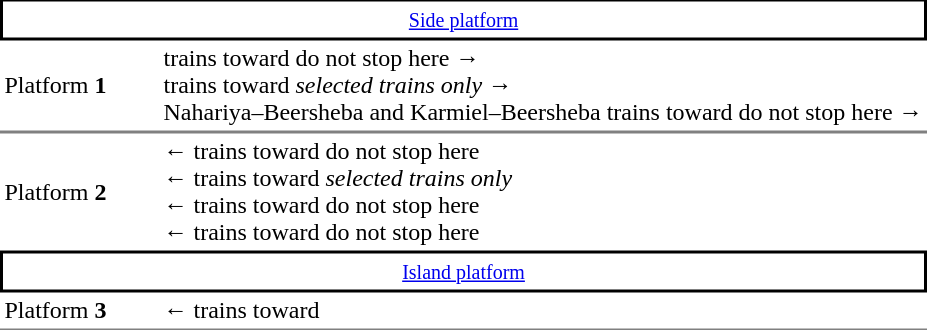<table table border=0 cellspacing=0 cellpadding=3>
<tr>
<td style="border-top:solid 1-x black;border-top:solid 1px black;border-right:solid 2px black;border-left:solid 2px black;border-bottom:solid 2px black;text-align:center;" colspan=2><small><a href='#'>Side platform</a></small></td>
</tr>
<tr>
<td style="border-bottom:solid 1px gray;" width=100>Platform <strong>1</strong></td>
<td style="border-bottom:solid 1px gray;">  trains toward  do not stop here →<br>  trains toward   <em>selected trains only</em> →<br>   Nahariya–Beersheba and Karmiel–Beersheba trains toward  do not stop here →</td>
</tr>
<tr>
<td style="border-top:solid 1px gray;">Platform <strong>2</strong></td>
<td style="border-top:solid 1px gray;">←   trains toward  do not stop here<br>←  trains toward   <em>selected trains only</em><br>←  trains toward  do not stop here<br>←  trains toward  do not stop here</td>
</tr>
<tr>
<td style="border-top:solid 2px black;border-right:solid 2px black;border-left:solid 2px black;border-bottom:solid 2px black;text-align:center;" colspan=2><small><a href='#'>Island platform</a></small></td>
</tr>
<tr>
<td style="border-bottom:solid 1px gray;">Platform <strong>3</strong></td>
<td style="border-bottom:solid 1px gray;">←  trains toward  </td>
</tr>
</table>
